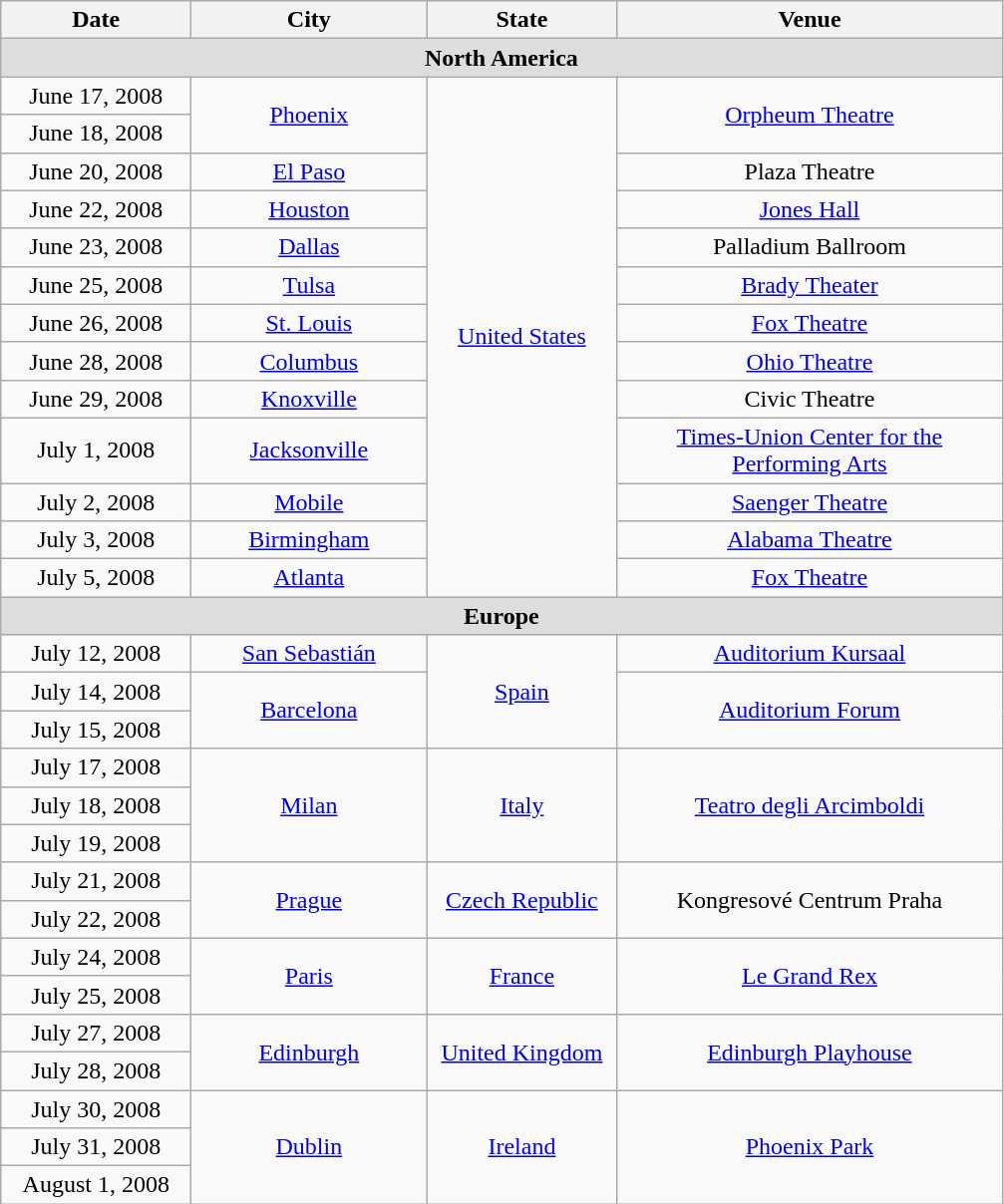<table class="wikitable" style="text-align:center">
<tr>
<th style="width:120px;">Date</th>
<th style="width:150px;">City</th>
<th style="width:120px;">State</th>
<th style="width:250px;">Venue</th>
</tr>
<tr style="background:#ddd;">
<td colspan="4"><strong>North America</strong></td>
</tr>
<tr>
<td>June 17, 2008</td>
<td rowspan="2"><a href='#'>Phoenix</a></td>
<td rowspan="13"><a href='#'>United States</a></td>
<td rowspan="2"><a href='#'>Orpheum Theatre</a></td>
</tr>
<tr>
<td>June 18, 2008</td>
</tr>
<tr>
<td>June 20, 2008</td>
<td><a href='#'>El Paso</a></td>
<td>Plaza Theatre</td>
</tr>
<tr>
<td>June 22, 2008</td>
<td><a href='#'>Houston</a></td>
<td><a href='#'>Jones Hall</a></td>
</tr>
<tr>
<td>June 23, 2008</td>
<td><a href='#'>Dallas</a></td>
<td>Palladium Ballroom</td>
</tr>
<tr>
<td>June 25, 2008</td>
<td><a href='#'>Tulsa</a></td>
<td><a href='#'>Brady Theater</a></td>
</tr>
<tr>
<td>June 26, 2008</td>
<td><a href='#'>St. Louis</a></td>
<td><a href='#'>Fox Theatre</a></td>
</tr>
<tr>
<td>June 28, 2008</td>
<td><a href='#'>Columbus</a></td>
<td><a href='#'>Ohio Theatre</a></td>
</tr>
<tr>
<td>June 29, 2008</td>
<td><a href='#'>Knoxville</a></td>
<td>Civic Theatre</td>
</tr>
<tr>
<td>July 1, 2008</td>
<td><a href='#'>Jacksonville</a></td>
<td><a href='#'>Times-Union Center for the Performing Arts</a></td>
</tr>
<tr>
<td>July 2, 2008</td>
<td><a href='#'>Mobile</a></td>
<td><a href='#'>Saenger Theatre</a></td>
</tr>
<tr>
<td>July 3, 2008</td>
<td><a href='#'>Birmingham</a></td>
<td><a href='#'>Alabama Theatre</a></td>
</tr>
<tr>
<td>July 5, 2008</td>
<td><a href='#'>Atlanta</a></td>
<td><a href='#'>Fox Theatre</a></td>
</tr>
<tr style="background:#ddd;">
<td colspan="4"><strong>Europe</strong></td>
</tr>
<tr>
<td>July 12, 2008</td>
<td><a href='#'>San Sebastián</a></td>
<td rowspan="3"><a href='#'>Spain</a></td>
<td><a href='#'>Auditorium Kursaal</a></td>
</tr>
<tr>
<td>July 14, 2008</td>
<td rowspan="2"><a href='#'>Barcelona</a></td>
<td rowspan="2"><a href='#'>Auditorium Forum</a></td>
</tr>
<tr>
<td>July 15, 2008</td>
</tr>
<tr>
<td>July 17, 2008</td>
<td rowspan="3"><a href='#'>Milan</a></td>
<td rowspan="3"><a href='#'>Italy</a></td>
<td rowspan="3"><a href='#'>Teatro degli Arcimboldi</a></td>
</tr>
<tr>
<td>July 18, 2008</td>
</tr>
<tr>
<td>July 19, 2008</td>
</tr>
<tr>
<td>July 21, 2008</td>
<td rowspan="2"><a href='#'>Prague</a></td>
<td rowspan="2"><a href='#'>Czech Republic</a></td>
<td rowspan="2">Kongresové Centrum Praha</td>
</tr>
<tr>
<td>July 22, 2008</td>
</tr>
<tr>
<td>July 24, 2008</td>
<td rowspan="2"><a href='#'>Paris</a></td>
<td rowspan="2"><a href='#'>France</a></td>
<td rowspan="2"><a href='#'>Le Grand Rex</a></td>
</tr>
<tr style="text-align:center;">
<td>July 25, 2008</td>
</tr>
<tr>
<td>July 27, 2008</td>
<td rowspan="2"><a href='#'>Edinburgh</a></td>
<td rowspan="2"><a href='#'>United Kingdom</a></td>
<td rowspan="2"><a href='#'>Edinburgh Playhouse</a></td>
</tr>
<tr style="text-align:center;">
<td>July 28, 2008</td>
</tr>
<tr>
<td>July 30, 2008</td>
<td rowspan="3"><a href='#'>Dublin</a></td>
<td rowspan="3"><a href='#'>Ireland</a></td>
<td rowspan="3"><a href='#'>Phoenix Park</a></td>
</tr>
<tr>
<td>July 31, 2008</td>
</tr>
<tr>
<td>August 1, 2008</td>
</tr>
</table>
